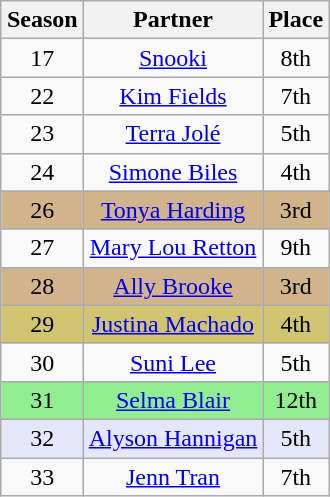<table class="wikitable sortable" style="margin:auto; text-align:center;">
<tr>
<th>Season</th>
<th>Partner</th>
<th>Place</th>
</tr>
<tr>
<td>17</td>
<td><a href='#'>Snooki</a></td>
<td>8th</td>
</tr>
<tr>
<td>22</td>
<td><a href='#'>Kim Fields</a></td>
<td>7th</td>
</tr>
<tr>
<td>23</td>
<td><a href='#'>Terra Jolé</a></td>
<td>5th</td>
</tr>
<tr>
<td>24</td>
<td><a href='#'>Simone Biles</a></td>
<td>4th</td>
</tr>
<tr bgcolor="tan">
<td>26</td>
<td><a href='#'>Tonya Harding</a></td>
<td>3rd</td>
</tr>
<tr>
<td>27</td>
<td><a href='#'>Mary Lou Retton</a></td>
<td>9th</td>
</tr>
<tr bgcolor="tan">
<td>28</td>
<td><a href='#'>Ally Brooke</a></td>
<td>3rd</td>
</tr>
<tr bgcolor= D1C571>
<td>29</td>
<td><a href='#'>Justina Machado</a></td>
<td>4th</td>
</tr>
<tr>
<td>30</td>
<td><a href='#'>Suni Lee</a></td>
<td>5th</td>
</tr>
<tr bgcolor="lightgreen">
<td>31</td>
<td><a href='#'>Selma Blair</a></td>
<td>12th</td>
</tr>
<tr bgcolor= E6E6FA>
<td>32</td>
<td><a href='#'>Alyson Hannigan</a></td>
<td>5th</td>
</tr>
<tr>
<td>33</td>
<td><a href='#'>Jenn Tran</a></td>
<td>7th</td>
</tr>
</table>
